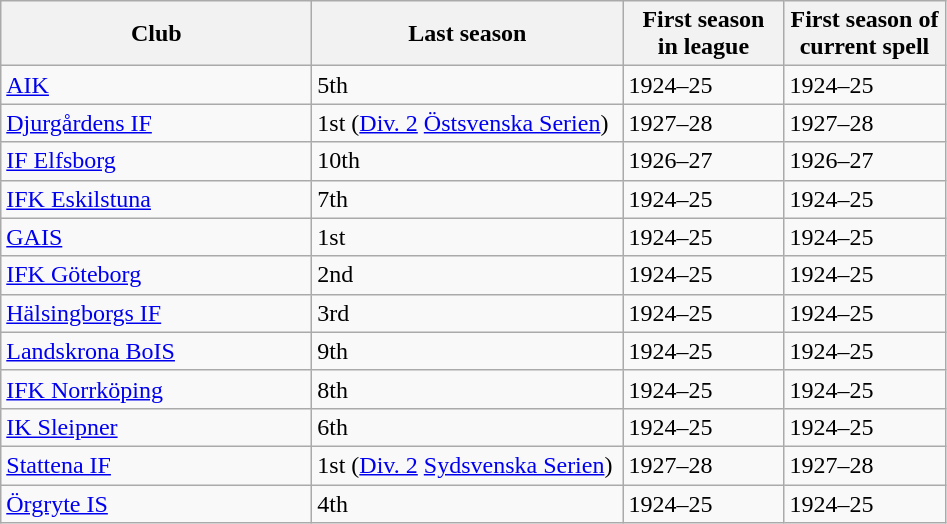<table class="wikitable">
<tr>
<th style="width: 200px;">Club</th>
<th style="width: 200px;">Last season</th>
<th style="width: 100px;">First season<br>in league</th>
<th style="width: 100px;">First season of<br>current spell</th>
</tr>
<tr>
<td><a href='#'>AIK</a></td>
<td>5th</td>
<td>1924–25</td>
<td>1924–25</td>
</tr>
<tr>
<td><a href='#'>Djurgårdens IF</a></td>
<td>1st (<a href='#'>Div. 2</a> <a href='#'>Östsvenska Serien</a>)</td>
<td>1927–28</td>
<td>1927–28</td>
</tr>
<tr>
<td><a href='#'>IF Elfsborg</a></td>
<td>10th</td>
<td>1926–27</td>
<td>1926–27</td>
</tr>
<tr>
<td><a href='#'>IFK Eskilstuna</a></td>
<td>7th</td>
<td>1924–25</td>
<td>1924–25</td>
</tr>
<tr>
<td><a href='#'>GAIS</a></td>
<td>1st</td>
<td>1924–25</td>
<td>1924–25</td>
</tr>
<tr>
<td><a href='#'>IFK Göteborg</a></td>
<td>2nd</td>
<td>1924–25</td>
<td>1924–25</td>
</tr>
<tr>
<td><a href='#'>Hälsingborgs IF</a></td>
<td>3rd</td>
<td>1924–25</td>
<td>1924–25</td>
</tr>
<tr>
<td><a href='#'>Landskrona BoIS</a></td>
<td>9th</td>
<td>1924–25</td>
<td>1924–25</td>
</tr>
<tr>
<td><a href='#'>IFK Norrköping</a></td>
<td>8th</td>
<td>1924–25</td>
<td>1924–25</td>
</tr>
<tr>
<td><a href='#'>IK Sleipner</a></td>
<td>6th</td>
<td>1924–25</td>
<td>1924–25</td>
</tr>
<tr>
<td><a href='#'>Stattena IF</a></td>
<td>1st (<a href='#'>Div. 2</a> <a href='#'>Sydsvenska Serien</a>)</td>
<td>1927–28</td>
<td>1927–28</td>
</tr>
<tr>
<td><a href='#'>Örgryte IS</a></td>
<td>4th</td>
<td>1924–25</td>
<td>1924–25</td>
</tr>
</table>
